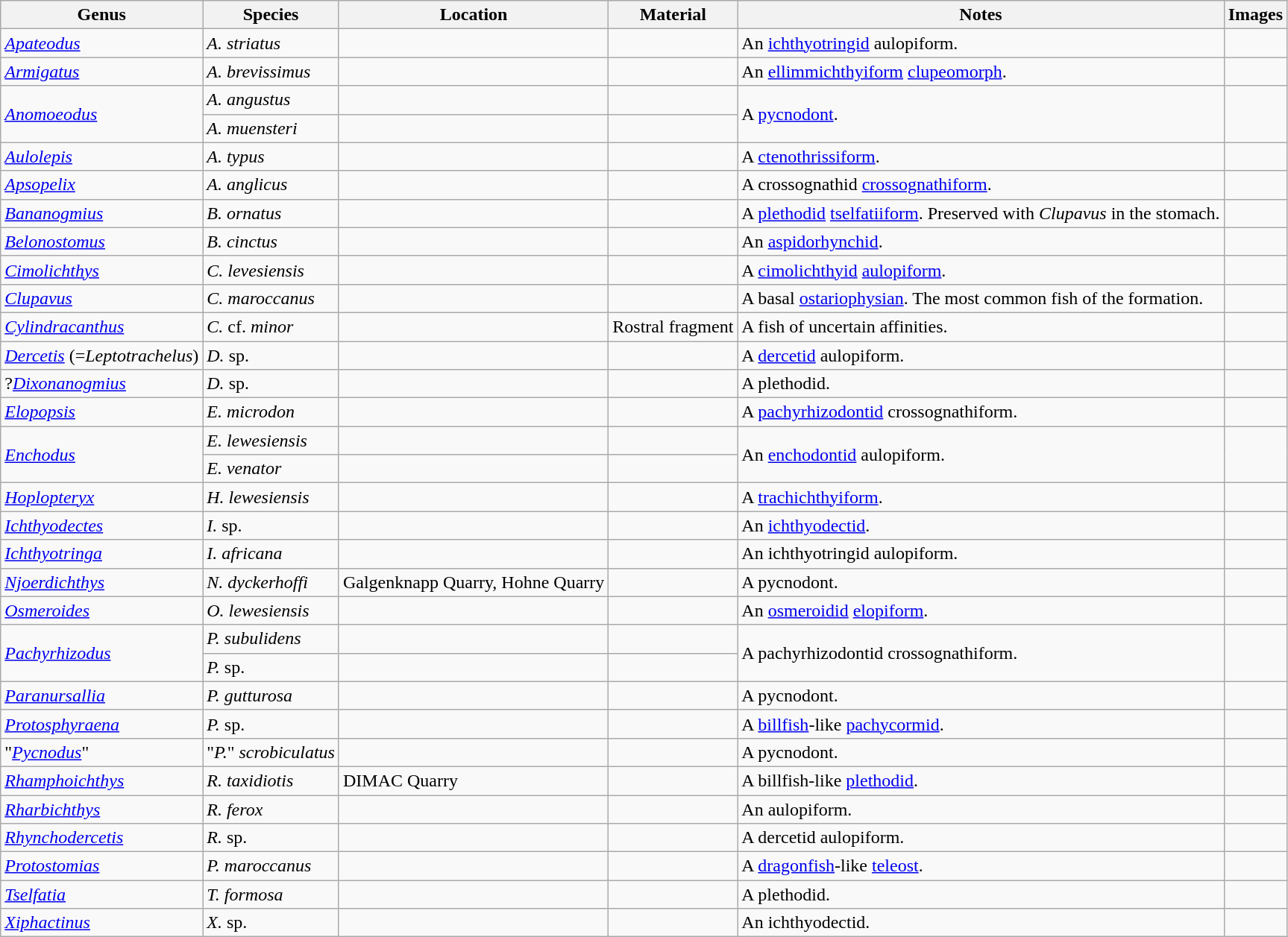<table class="wikitable">
<tr>
<th>Genus</th>
<th>Species</th>
<th>Location</th>
<th>Material</th>
<th>Notes</th>
<th>Images</th>
</tr>
<tr>
<td><em><a href='#'>Apateodus</a></em></td>
<td><em>A. striatus</em></td>
<td></td>
<td></td>
<td>An <a href='#'>ichthyotringid</a> aulopiform.</td>
<td></td>
</tr>
<tr>
<td><em><a href='#'>Armigatus</a></em></td>
<td><em>A. brevissimus</em></td>
<td></td>
<td></td>
<td>An <a href='#'>ellimmichthyiform</a> <a href='#'>clupeomorph</a>.</td>
<td></td>
</tr>
<tr>
<td rowspan="2"><em><a href='#'>Anomoeodus</a></em></td>
<td><em>A. angustus</em></td>
<td></td>
<td></td>
<td rowspan="2">A <a href='#'>pycnodont</a>.</td>
<td rowspan="2"></td>
</tr>
<tr>
<td><em>A. muensteri</em></td>
<td></td>
<td></td>
</tr>
<tr>
<td><em><a href='#'>Aulolepis</a></em></td>
<td><em>A. typus</em></td>
<td></td>
<td></td>
<td>A <a href='#'>ctenothrissiform</a>.</td>
<td></td>
</tr>
<tr>
<td><em><a href='#'>Apsopelix</a></em></td>
<td><em>A. anglicus</em></td>
<td></td>
<td></td>
<td>A crossognathid <a href='#'>crossognathiform</a>.</td>
<td></td>
</tr>
<tr>
<td><em><a href='#'>Bananogmius</a></em></td>
<td><em>B. ornatus</em></td>
<td></td>
<td></td>
<td>A <a href='#'>plethodid</a> <a href='#'>tselfatiiform</a>. Preserved with <em>Clupavus</em> in the stomach.</td>
<td></td>
</tr>
<tr>
<td><em><a href='#'>Belonostomus</a></em></td>
<td><em>B. cinctus</em></td>
<td></td>
<td></td>
<td>An <a href='#'>aspidorhynchid</a>.</td>
<td></td>
</tr>
<tr>
<td><em><a href='#'>Cimolichthys</a></em></td>
<td><em>C. levesiensis</em></td>
<td></td>
<td></td>
<td>A <a href='#'>cimolichthyid</a> <a href='#'>aulopiform</a>.</td>
<td></td>
</tr>
<tr>
<td><em><a href='#'>Clupavus</a></em></td>
<td><em>C. maroccanus</em></td>
<td></td>
<td></td>
<td>A basal <a href='#'>ostariophysian</a>. The most common fish of the formation.</td>
<td></td>
</tr>
<tr>
<td><em><a href='#'>Cylindracanthus</a></em></td>
<td><em>C.</em> cf. <em>minor</em></td>
<td></td>
<td>Rostral fragment</td>
<td>A fish of uncertain affinities.</td>
<td></td>
</tr>
<tr>
<td><em><a href='#'>Dercetis</a></em> (=<em>Leptotrachelus</em>)</td>
<td><em>D.</em> sp.</td>
<td></td>
<td></td>
<td>A <a href='#'>dercetid</a> aulopiform.</td>
<td></td>
</tr>
<tr>
<td>?<em><a href='#'>Dixonanogmius</a></em></td>
<td><em>D.</em> sp.<em></em></td>
<td></td>
<td></td>
<td>A plethodid.</td>
<td></td>
</tr>
<tr>
<td><em><a href='#'>Elopopsis</a></em></td>
<td><em>E. microdon</em></td>
<td></td>
<td></td>
<td>A <a href='#'>pachyrhizodontid</a> crossognathiform.</td>
<td></td>
</tr>
<tr>
<td rowspan="2"><em><a href='#'>Enchodus</a></em></td>
<td><em>E. lewesiensis</em></td>
<td></td>
<td></td>
<td rowspan="2">An <a href='#'>enchodontid</a> aulopiform.</td>
<td rowspan="2"></td>
</tr>
<tr>
<td><em>E. venator</em></td>
<td></td>
<td></td>
</tr>
<tr>
<td><em><a href='#'>Hoplopteryx</a></em></td>
<td><em>H. lewesiensis</em></td>
<td></td>
<td></td>
<td>A <a href='#'>trachichthyiform</a>.</td>
<td></td>
</tr>
<tr>
<td><em><a href='#'>Ichthyodectes</a></em></td>
<td><em>I.</em> sp.</td>
<td></td>
<td></td>
<td>An <a href='#'>ichthyodectid</a>.</td>
<td></td>
</tr>
<tr>
<td><em><a href='#'>Ichthyotringa</a></em></td>
<td><em>I. africana</em></td>
<td></td>
<td></td>
<td>An ichthyotringid aulopiform.</td>
<td></td>
</tr>
<tr>
<td><em><a href='#'>Njoerdichthys</a></em></td>
<td><em>N. dyckerhoffi</em></td>
<td>Galgenknapp Quarry, Hohne Quarry</td>
<td></td>
<td>A pycnodont.</td>
<td></td>
</tr>
<tr>
<td><em><a href='#'>Osmeroides</a></em></td>
<td><em>O. lewesiensis</em></td>
<td></td>
<td></td>
<td>An <a href='#'>osmeroidid</a> <a href='#'>elopiform</a>.</td>
<td></td>
</tr>
<tr>
<td rowspan="2"><em><a href='#'>Pachyrhizodus</a></em></td>
<td><em>P.</em> <em>subulidens</em></td>
<td></td>
<td></td>
<td rowspan="2">A pachyrhizodontid crossognathiform.</td>
<td rowspan="2"></td>
</tr>
<tr>
<td><em>P.</em> sp.</td>
<td></td>
<td></td>
</tr>
<tr>
<td><em><a href='#'>Paranursallia</a></em></td>
<td><em>P. gutturosa</em></td>
<td></td>
<td></td>
<td>A pycnodont.</td>
<td></td>
</tr>
<tr>
<td><em><a href='#'>Protosphyraena</a></em></td>
<td><em>P.</em> sp.</td>
<td></td>
<td></td>
<td>A <a href='#'>billfish</a>-like <a href='#'>pachycormid</a>.</td>
<td></td>
</tr>
<tr>
<td>"<em><a href='#'>Pycnodus</a></em>"</td>
<td>"<em>P.</em>" <em>scrobiculatus</em></td>
<td></td>
<td></td>
<td>A pycnodont.</td>
<td></td>
</tr>
<tr>
<td><em><a href='#'>Rhamphoichthys</a></em></td>
<td><em>R. taxidiotis</em></td>
<td>DIMAC Quarry</td>
<td></td>
<td>A billfish-like <a href='#'>plethodid</a>.</td>
<td></td>
</tr>
<tr>
<td><em><a href='#'>Rharbichthys</a></em></td>
<td><em>R. ferox</em></td>
<td></td>
<td></td>
<td>An aulopiform.</td>
<td></td>
</tr>
<tr>
<td><em><a href='#'>Rhynchodercetis</a></em></td>
<td><em>R.</em> sp.</td>
<td></td>
<td></td>
<td>A dercetid aulopiform.</td>
<td></td>
</tr>
<tr>
<td><em><a href='#'>Protostomias</a></em></td>
<td><em>P. maroccanus</em></td>
<td></td>
<td></td>
<td>A <a href='#'>dragonfish</a>-like <a href='#'>teleost</a>.</td>
<td></td>
</tr>
<tr>
<td><em><a href='#'>Tselfatia</a></em></td>
<td><em>T. formosa</em></td>
<td></td>
<td></td>
<td>A plethodid.</td>
<td></td>
</tr>
<tr>
<td><em><a href='#'>Xiphactinus</a></em></td>
<td><em>X.</em> sp.</td>
<td></td>
<td></td>
<td>An ichthyodectid.</td>
<td></td>
</tr>
</table>
